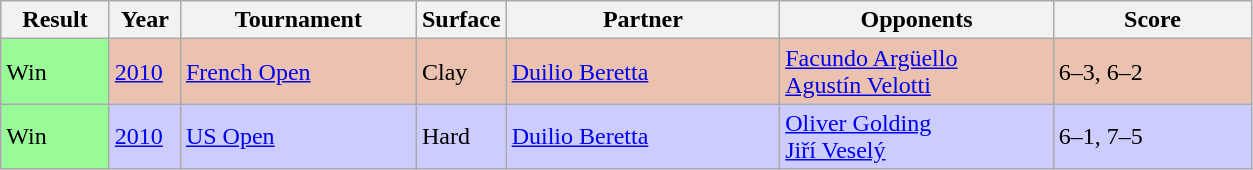<table class="sortable wikitable">
<tr>
<th style="width:65px;">Result</th>
<th style="width:40px;">Year</th>
<th style="width:150px;">Tournament</th>
<th style="width:50px;">Surface</th>
<th style="width:175px;">Partner</th>
<th style="width:175px;">Opponents</th>
<th style="width:125px;" class="unsortable">Score</th>
</tr>
<tr bgcolor=#EBC2AF>
<td bgcolor=#98FB98>Win</td>
<td><a href='#'>2010</a></td>
<td><a href='#'>French Open</a></td>
<td>Clay</td>
<td> <a href='#'>Duilio Beretta</a></td>
<td> <a href='#'>Facundo Argüello</a> <br>  <a href='#'>Agustín Velotti</a></td>
<td>6–3, 6–2</td>
</tr>
<tr style="background:#ccccff;">
<td bgcolor=#98FB98>Win</td>
<td><a href='#'>2010</a></td>
<td><a href='#'>US Open</a></td>
<td>Hard</td>
<td> <a href='#'>Duilio Beretta</a></td>
<td> <a href='#'>Oliver Golding</a> <br>  <a href='#'>Jiří Veselý</a></td>
<td>6–1, 7–5</td>
</tr>
</table>
